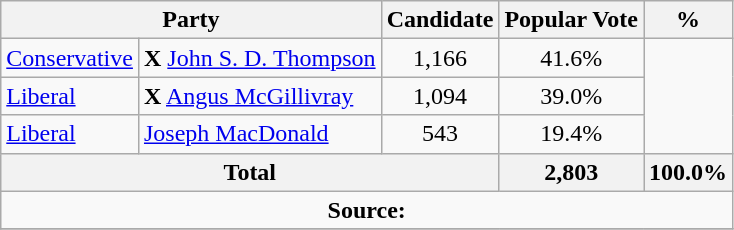<table class="wikitable">
<tr>
<th colspan="2">Party</th>
<th>Candidate</th>
<th>Popular Vote</th>
<th>%</th>
</tr>
<tr>
<td><a href='#'>Conservative</a></td>
<td> <strong>X</strong> <a href='#'>John S. D. Thompson</a></td>
<td align=center>1,166</td>
<td align=center>41.6%</td>
</tr>
<tr>
<td><a href='#'>Liberal</a></td>
<td> <strong>X</strong> <a href='#'>Angus McGillivray</a></td>
<td align=center>1,094</td>
<td align=center>39.0%</td>
</tr>
<tr>
<td><a href='#'>Liberal</a></td>
<td><a href='#'>Joseph MacDonald</a></td>
<td align=center>543</td>
<td align=center>19.4%</td>
</tr>
<tr>
<th colspan=3 align=center>Total</th>
<th align=right>2,803</th>
<th align=right>100.0%</th>
</tr>
<tr>
<td align="center" colspan=5><strong>Source:</strong> </td>
</tr>
<tr>
</tr>
</table>
